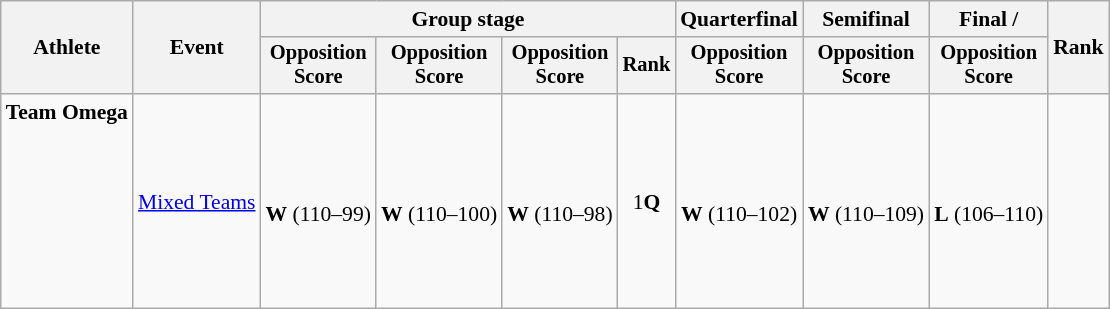<table class="wikitable" style="font-size:90%">
<tr>
<th rowspan=2>Athlete</th>
<th rowspan=2>Event</th>
<th colspan=4>Group stage</th>
<th>Quarterfinal</th>
<th>Semifinal</th>
<th>Final / </th>
<th rowspan=2>Rank</th>
</tr>
<tr style="font-size:95%">
<th>Opposition<br>Score</th>
<th>Opposition<br>Score</th>
<th>Opposition<br>Score</th>
<th>Rank</th>
<th>Opposition<br>Score</th>
<th>Opposition<br>Score</th>
<th>Opposition<br>Score</th>
</tr>
<tr align=center>
<td align=left><strong>Team Omega</strong> <br><br><br><br><br><br><br><br></td>
<td align=left><a href='#'>Mixed Teams</a></td>
<td><br><strong>W</strong> (110–99)</td>
<td><br><strong>W</strong> (110–100)</td>
<td><br><strong>W</strong> (110–98)</td>
<td>1<strong>Q</strong></td>
<td><br><strong>W</strong> (110–102)</td>
<td><br><strong>W</strong> (110–109)</td>
<td><br><strong>L</strong> (106–110)</td>
<td></td>
</tr>
</table>
